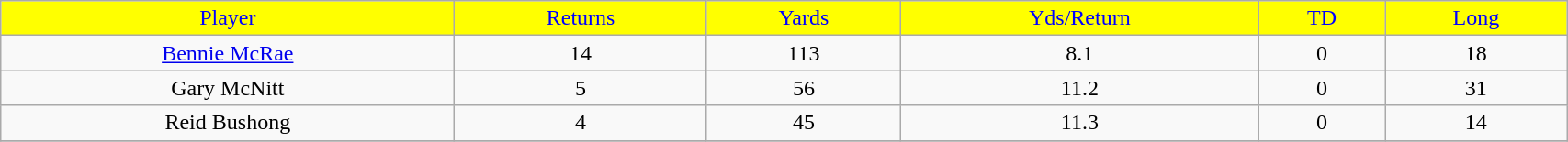<table class="wikitable" width="90%">
<tr align="center" style="background:yellow;color:blue;">
<td>Player</td>
<td>Returns</td>
<td>Yards</td>
<td>Yds/Return</td>
<td>TD</td>
<td>Long</td>
</tr>
<tr align="center" bgcolor="">
<td><a href='#'>Bennie McRae</a></td>
<td>14</td>
<td>113</td>
<td>8.1</td>
<td>0</td>
<td>18</td>
</tr>
<tr align="center" bgcolor="">
<td>Gary McNitt</td>
<td>5</td>
<td>56</td>
<td>11.2</td>
<td>0</td>
<td>31</td>
</tr>
<tr align="center" bgcolor="">
<td>Reid Bushong</td>
<td>4</td>
<td>45</td>
<td>11.3</td>
<td>0</td>
<td>14</td>
</tr>
<tr>
</tr>
</table>
